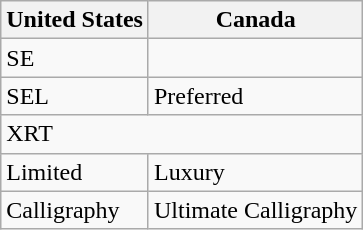<table class="wikitable">
<tr>
<th>United States</th>
<th>Canada</th>
</tr>
<tr>
<td>SE</td>
<td></td>
</tr>
<tr>
<td>SEL</td>
<td>Preferred</td>
</tr>
<tr>
<td colspan="2">XRT</td>
</tr>
<tr>
<td>Limited</td>
<td>Luxury</td>
</tr>
<tr>
<td>Calligraphy</td>
<td>Ultimate Calligraphy</td>
</tr>
</table>
